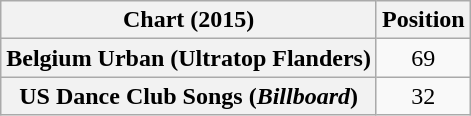<table class="wikitable plainrowheaders sortable" style="text-align:center;">
<tr>
<th>Chart (2015)</th>
<th>Position</th>
</tr>
<tr>
<th scope="row">Belgium Urban (Ultratop Flanders)</th>
<td>69</td>
</tr>
<tr>
<th scope="row">US Dance Club Songs (<em>Billboard</em>)</th>
<td>32</td>
</tr>
</table>
